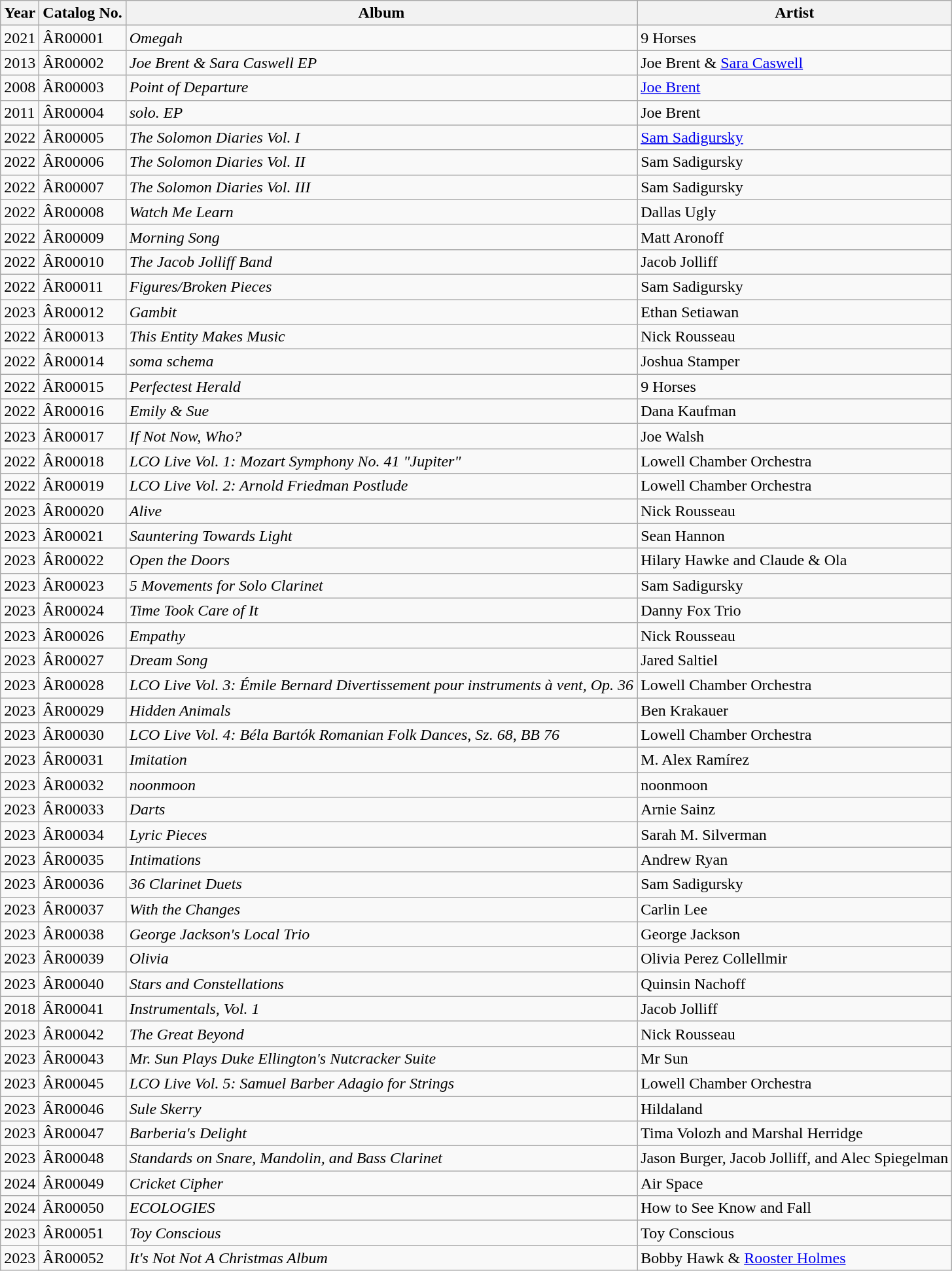<table class="wikitable sortable">
<tr>
<th>Year</th>
<th>Catalog No.</th>
<th>Album</th>
<th>Artist</th>
</tr>
<tr>
<td>2021</td>
<td>ÂR00001</td>
<td><em>Omegah</em></td>
<td>9 Horses</td>
</tr>
<tr>
<td>2013</td>
<td>ÂR00002</td>
<td><em>Joe Brent & Sara Caswell EP</em></td>
<td>Joe Brent & <a href='#'>Sara Caswell</a></td>
</tr>
<tr>
<td>2008</td>
<td>ÂR00003</td>
<td><em>Point of Departure</em></td>
<td><a href='#'>Joe Brent</a></td>
</tr>
<tr>
<td>2011</td>
<td>ÂR00004</td>
<td><em>solo. EP</em></td>
<td>Joe Brent</td>
</tr>
<tr>
<td>2022</td>
<td>ÂR00005</td>
<td><em>The Solomon Diaries Vol. I</em></td>
<td><a href='#'>Sam Sadigursky</a></td>
</tr>
<tr>
<td>2022</td>
<td>ÂR00006</td>
<td><em>The Solomon Diaries Vol. II</em></td>
<td>Sam Sadigursky</td>
</tr>
<tr>
<td>2022</td>
<td>ÂR00007</td>
<td><em>The Solomon Diaries Vol. III</em></td>
<td>Sam Sadigursky</td>
</tr>
<tr>
<td>2022</td>
<td>ÂR00008</td>
<td><em>Watch Me Learn</em></td>
<td>Dallas Ugly</td>
</tr>
<tr>
<td>2022</td>
<td>ÂR00009</td>
<td><em>Morning Song</em></td>
<td>Matt Aronoff</td>
</tr>
<tr>
<td>2022</td>
<td>ÂR00010</td>
<td><em>The Jacob Jolliff Band</em></td>
<td>Jacob Jolliff</td>
</tr>
<tr>
<td>2022</td>
<td>ÂR00011</td>
<td><em>Figures/Broken Pieces</em></td>
<td>Sam Sadigursky</td>
</tr>
<tr>
<td>2023</td>
<td>ÂR00012</td>
<td><em>Gambit</em></td>
<td>Ethan Setiawan</td>
</tr>
<tr>
<td>2022</td>
<td>ÂR00013</td>
<td><em>This Entity Makes Music</em></td>
<td>Nick Rousseau</td>
</tr>
<tr>
<td>2022</td>
<td>ÂR00014</td>
<td><em>soma schema</em></td>
<td>Joshua Stamper</td>
</tr>
<tr>
<td>2022</td>
<td>ÂR00015</td>
<td><em>Perfectest Herald</em></td>
<td>9 Horses</td>
</tr>
<tr>
<td>2022</td>
<td>ÂR00016</td>
<td><em>Emily & Sue</em></td>
<td>Dana Kaufman</td>
</tr>
<tr>
<td>2023</td>
<td>ÂR00017</td>
<td><em>If Not Now, Who?</em></td>
<td>Joe Walsh</td>
</tr>
<tr>
<td>2022</td>
<td>ÂR00018</td>
<td><em>LCO Live Vol. 1: Mozart Symphony No. 41 "Jupiter"</em></td>
<td>Lowell Chamber Orchestra</td>
</tr>
<tr>
<td>2022</td>
<td>ÂR00019</td>
<td><em>LCO Live Vol. 2: Arnold Friedman Postlude</em></td>
<td>Lowell Chamber Orchestra</td>
</tr>
<tr>
<td>2023</td>
<td>ÂR00020</td>
<td><em>Alive</em></td>
<td>Nick Rousseau</td>
</tr>
<tr>
<td>2023</td>
<td>ÂR00021</td>
<td><em>Sauntering Towards Light</em></td>
<td>Sean Hannon</td>
</tr>
<tr>
<td>2023</td>
<td>ÂR00022</td>
<td><em>Open the Doors</em></td>
<td>Hilary Hawke and Claude & Ola</td>
</tr>
<tr>
<td>2023</td>
<td>ÂR00023</td>
<td><em>5 Movements for Solo Clarinet</em></td>
<td>Sam Sadigursky</td>
</tr>
<tr>
<td>2023</td>
<td>ÂR00024</td>
<td><em>Time Took Care of It</em></td>
<td>Danny Fox Trio</td>
</tr>
<tr>
<td>2023</td>
<td>ÂR00026</td>
<td><em>Empathy</em></td>
<td>Nick Rousseau</td>
</tr>
<tr>
<td>2023</td>
<td>ÂR00027</td>
<td><em>Dream Song</em></td>
<td>Jared Saltiel</td>
</tr>
<tr>
<td>2023</td>
<td>ÂR00028</td>
<td><em>LCO Live Vol. 3: Émile Bernard Divertissement pour instruments à vent, Op. 36</em></td>
<td>Lowell Chamber Orchestra</td>
</tr>
<tr>
<td>2023</td>
<td>ÂR00029</td>
<td><em>Hidden Animals</em></td>
<td>Ben Krakauer</td>
</tr>
<tr>
<td>2023</td>
<td>ÂR00030</td>
<td><em>LCO Live Vol. 4: Béla Bartók Romanian Folk Dances, Sz. 68, BB 76</em></td>
<td>Lowell Chamber Orchestra</td>
</tr>
<tr>
<td>2023</td>
<td>ÂR00031</td>
<td><em>Imitation</em></td>
<td>M. Alex Ramírez</td>
</tr>
<tr>
<td>2023</td>
<td>ÂR00032</td>
<td><em>noonmoon</em></td>
<td>noonmoon</td>
</tr>
<tr>
<td>2023</td>
<td>ÂR00033</td>
<td><em>Darts</em></td>
<td>Arnie Sainz</td>
</tr>
<tr>
<td>2023</td>
<td>ÂR00034</td>
<td><em>Lyric Pieces</em></td>
<td>Sarah M. Silverman</td>
</tr>
<tr>
<td>2023</td>
<td>ÂR00035</td>
<td><em>Intimations</em></td>
<td>Andrew Ryan</td>
</tr>
<tr>
<td>2023</td>
<td>ÂR00036</td>
<td><em>36 Clarinet Duets</em></td>
<td>Sam Sadigursky</td>
</tr>
<tr>
<td>2023</td>
<td>ÂR00037</td>
<td><em>With the Changes</em></td>
<td>Carlin Lee</td>
</tr>
<tr>
<td>2023</td>
<td>ÂR00038</td>
<td><em>George Jackson's Local Trio</em></td>
<td>George Jackson</td>
</tr>
<tr>
<td>2023</td>
<td>ÂR00039</td>
<td><em>Olivia</em></td>
<td>Olivia Perez Collellmir</td>
</tr>
<tr>
<td>2023</td>
<td>ÂR00040</td>
<td><em>Stars and Constellations</em></td>
<td>Quinsin Nachoff</td>
</tr>
<tr>
<td>2018</td>
<td>ÂR00041</td>
<td><em>Instrumentals, Vol. 1</em></td>
<td>Jacob Jolliff</td>
</tr>
<tr>
<td>2023</td>
<td>ÂR00042</td>
<td><em>The Great Beyond</em></td>
<td>Nick Rousseau</td>
</tr>
<tr>
<td>2023</td>
<td>ÂR00043</td>
<td><em>Mr. Sun Plays Duke Ellington's Nutcracker Suite</em></td>
<td>Mr Sun</td>
</tr>
<tr>
<td>2023</td>
<td>ÂR00045</td>
<td><em>LCO Live Vol. 5: Samuel Barber Adagio for Strings</em></td>
<td>Lowell Chamber Orchestra</td>
</tr>
<tr>
<td>2023</td>
<td>ÂR00046</td>
<td><em>Sule Skerry</em></td>
<td>Hildaland</td>
</tr>
<tr>
<td>2023</td>
<td>ÂR00047</td>
<td><em>Barberia's Delight</em></td>
<td>Tima Volozh and Marshal Herridge</td>
</tr>
<tr>
<td>2023</td>
<td>ÂR00048</td>
<td><em>Standards on Snare, Mandolin, and Bass Clarinet</em></td>
<td>Jason Burger, Jacob Jolliff, and Alec Spiegelman</td>
</tr>
<tr>
<td>2024</td>
<td>ÂR00049</td>
<td><em>Cricket Cipher</em></td>
<td>Air Space</td>
</tr>
<tr>
<td>2024</td>
<td>ÂR00050</td>
<td><em>ECOLOGIES</em></td>
<td>How to See Know and Fall</td>
</tr>
<tr>
<td>2023</td>
<td>ÂR00051</td>
<td><em>Toy Conscious</em></td>
<td>Toy Conscious</td>
</tr>
<tr>
<td>2023</td>
<td>ÂR00052</td>
<td><em>It's Not Not A Christmas Album</em></td>
<td>Bobby Hawk & <a href='#'>Rooster Holmes</a></td>
</tr>
</table>
